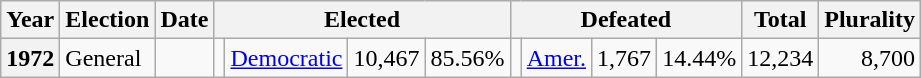<table class=wikitable>
<tr>
<th>Year</th>
<th>Election</th>
<th>Date</th>
<th ! colspan="4">Elected</th>
<th ! colspan="4">Defeated</th>
<th>Total</th>
<th>Plurality</th>
</tr>
<tr>
<th valign="top">1972</th>
<td valign="top">General</td>
<td valign="top"></td>
<td valign="top"></td>
<td valign="top" ><a href='#'>Democratic</a></td>
<td valign="top" align="right">10,467</td>
<td valign="top" align="right">85.56%</td>
<td valign="top"></td>
<td valign="top" ><a href='#'>Amer.</a></td>
<td valign="top" align="right">1,767</td>
<td valign="top" align="right">14.44%</td>
<td valign="top" align="right">12,234</td>
<td valign="top" align="right">8,700</td>
</tr>
</table>
